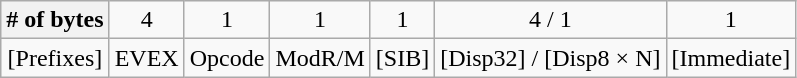<table class="wikitable" style="text-align:center;">
<tr>
<th># of bytes</th>
<td>4</td>
<td>1</td>
<td>1</td>
<td>1</td>
<td>4 / 1</td>
<td>1</td>
</tr>
<tr>
<td>[Prefixes]</td>
<td>EVEX</td>
<td>Opcode</td>
<td>ModR/M</td>
<td>[SIB]</td>
<td>[Disp32] / [Disp8 × N]</td>
<td>[Immediate]</td>
</tr>
</table>
